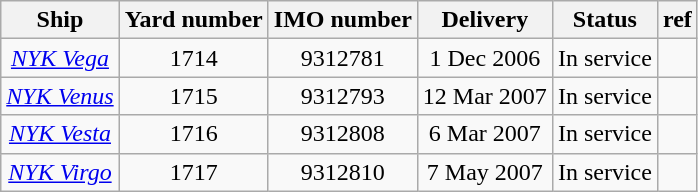<table class="wikitable" style="text-align:center">
<tr>
<th>Ship</th>
<th>Yard number</th>
<th>IMO number</th>
<th>Delivery</th>
<th>Status</th>
<th>ref</th>
</tr>
<tr>
<td><em><a href='#'>NYK Vega</a></em></td>
<td>1714</td>
<td>9312781</td>
<td>1 Dec 2006</td>
<td>In service</td>
<td></td>
</tr>
<tr>
<td><em><a href='#'>NYK Venus</a></em></td>
<td>1715</td>
<td>9312793</td>
<td>12 Mar 2007</td>
<td>In service</td>
<td></td>
</tr>
<tr>
<td><em><a href='#'>NYK Vesta</a></em></td>
<td>1716</td>
<td>9312808</td>
<td>6 Mar 2007</td>
<td>In service</td>
<td></td>
</tr>
<tr>
<td><em><a href='#'>NYK Virgo</a></em></td>
<td>1717</td>
<td>9312810</td>
<td>7 May 2007</td>
<td>In service</td>
<td></td>
</tr>
</table>
